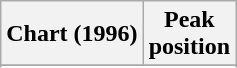<table class="wikitable plainrowheaders">
<tr>
<th scope="col">Chart (1996)</th>
<th scope="col">Peak<br>position</th>
</tr>
<tr>
</tr>
<tr>
</tr>
</table>
